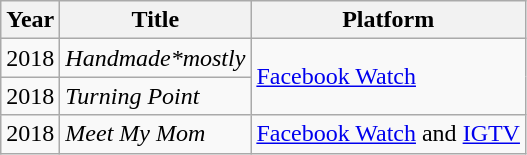<table class="wikitable sortable">
<tr>
<th>Year</th>
<th>Title</th>
<th>Platform</th>
</tr>
<tr>
<td>2018</td>
<td><em>Handmade*mostly</em></td>
<td rowspan="2"><a href='#'>Facebook Watch</a></td>
</tr>
<tr>
<td>2018</td>
<td><em>Turning Point</em></td>
</tr>
<tr>
<td>2018</td>
<td><em>Meet My Mom</em></td>
<td><a href='#'>Facebook Watch</a> and <a href='#'>IGTV</a></td>
</tr>
</table>
